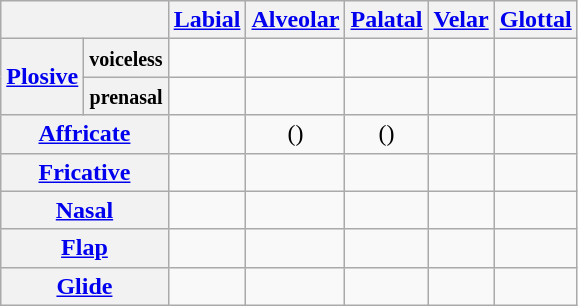<table class="wikitable" style="text-align:center">
<tr>
<th colspan="2"></th>
<th><a href='#'>Labial</a></th>
<th><a href='#'>Alveolar</a></th>
<th><a href='#'>Palatal</a></th>
<th><a href='#'>Velar</a></th>
<th><a href='#'>Glottal</a></th>
</tr>
<tr>
<th rowspan="2"><a href='#'>Plosive</a></th>
<th><small>voiceless</small></th>
<td></td>
<td></td>
<td></td>
<td></td>
<td></td>
</tr>
<tr>
<th><small>prenasal</small></th>
<td></td>
<td></td>
<td></td>
<td></td>
<td></td>
</tr>
<tr>
<th colspan="2"><a href='#'>Affricate</a></th>
<td></td>
<td>()</td>
<td>()</td>
<td></td>
<td></td>
</tr>
<tr>
<th colspan="2"><a href='#'>Fricative</a></th>
<td></td>
<td></td>
<td></td>
<td></td>
<td></td>
</tr>
<tr>
<th colspan="2"><a href='#'>Nasal</a></th>
<td></td>
<td></td>
<td></td>
<td></td>
<td></td>
</tr>
<tr>
<th colspan="2"><a href='#'>Flap</a></th>
<td></td>
<td></td>
<td></td>
<td></td>
<td></td>
</tr>
<tr>
<th colspan="2"><a href='#'>Glide</a></th>
<td></td>
<td></td>
<td></td>
<td></td>
<td></td>
</tr>
</table>
